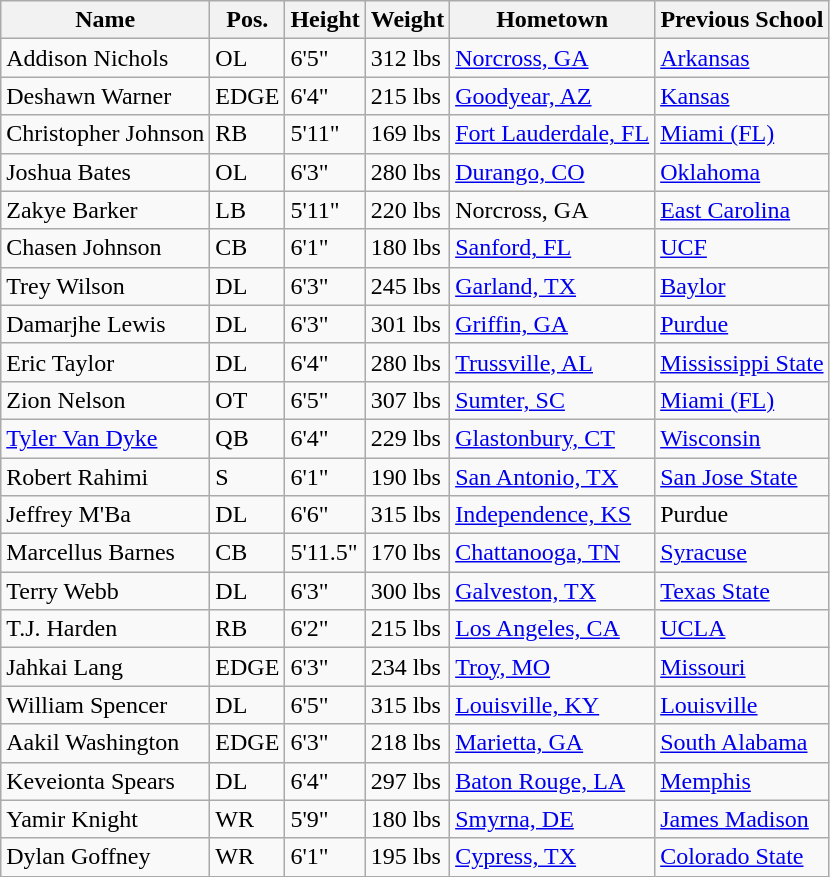<table class="wikitable sortable">
<tr>
<th>Name</th>
<th>Pos.</th>
<th>Height</th>
<th>Weight</th>
<th>Hometown</th>
<th class="unsortable">Previous School</th>
</tr>
<tr>
<td>Addison Nichols</td>
<td>OL</td>
<td>6'5"</td>
<td>312 lbs</td>
<td><a href='#'>Norcross, GA</a></td>
<td><a href='#'>Arkansas</a></td>
</tr>
<tr>
<td>Deshawn Warner</td>
<td>EDGE</td>
<td>6'4"</td>
<td>215 lbs</td>
<td><a href='#'>Goodyear, AZ</a></td>
<td><a href='#'>Kansas</a></td>
</tr>
<tr>
<td>Christopher Johnson</td>
<td>RB</td>
<td>5'11"</td>
<td>169 lbs</td>
<td><a href='#'>Fort Lauderdale, FL</a></td>
<td><a href='#'>Miami (FL)</a></td>
</tr>
<tr>
<td>Joshua Bates</td>
<td>OL</td>
<td>6'3"</td>
<td>280 lbs</td>
<td><a href='#'>Durango, CO</a></td>
<td><a href='#'>Oklahoma</a></td>
</tr>
<tr>
<td>Zakye Barker</td>
<td>LB</td>
<td>5'11"</td>
<td>220 lbs</td>
<td>Norcross, GA</td>
<td><a href='#'>East Carolina</a></td>
</tr>
<tr>
<td>Chasen Johnson</td>
<td>CB</td>
<td>6'1"</td>
<td>180 lbs</td>
<td><a href='#'>Sanford, FL</a></td>
<td><a href='#'>UCF</a></td>
</tr>
<tr>
<td>Trey Wilson</td>
<td>DL</td>
<td>6'3"</td>
<td>245 lbs</td>
<td><a href='#'>Garland, TX</a></td>
<td><a href='#'>Baylor</a></td>
</tr>
<tr>
<td>Damarjhe Lewis</td>
<td>DL</td>
<td>6'3"</td>
<td>301 lbs</td>
<td><a href='#'>Griffin, GA</a></td>
<td><a href='#'>Purdue</a></td>
</tr>
<tr>
<td>Eric Taylor</td>
<td>DL</td>
<td>6'4"</td>
<td>280 lbs</td>
<td><a href='#'>Trussville, AL</a></td>
<td><a href='#'>Mississippi State</a></td>
</tr>
<tr>
<td>Zion Nelson</td>
<td>OT</td>
<td>6'5"</td>
<td>307 lbs</td>
<td><a href='#'>Sumter, SC</a></td>
<td><a href='#'>Miami (FL)</a></td>
</tr>
<tr>
<td><a href='#'>Tyler Van Dyke</a></td>
<td>QB</td>
<td>6'4"</td>
<td>229 lbs</td>
<td><a href='#'>Glastonbury, CT</a></td>
<td><a href='#'>Wisconsin</a></td>
</tr>
<tr>
<td>Robert Rahimi</td>
<td>S</td>
<td>6'1"</td>
<td>190 lbs</td>
<td><a href='#'>San Antonio, TX</a></td>
<td><a href='#'>San Jose State</a></td>
</tr>
<tr>
<td>Jeffrey M'Ba</td>
<td>DL</td>
<td>6'6"</td>
<td>315 lbs</td>
<td><a href='#'>Independence, KS</a></td>
<td>Purdue</td>
</tr>
<tr>
<td>Marcellus Barnes</td>
<td>CB</td>
<td>5'11.5"</td>
<td>170 lbs</td>
<td><a href='#'>Chattanooga, TN</a></td>
<td><a href='#'>Syracuse</a></td>
</tr>
<tr>
<td>Terry Webb</td>
<td>DL</td>
<td>6'3"</td>
<td>300 lbs</td>
<td><a href='#'>Galveston, TX</a></td>
<td><a href='#'>Texas State</a></td>
</tr>
<tr>
<td>T.J. Harden</td>
<td>RB</td>
<td>6'2"</td>
<td>215 lbs</td>
<td><a href='#'>Los Angeles, CA</a></td>
<td><a href='#'>UCLA</a></td>
</tr>
<tr>
<td>Jahkai Lang</td>
<td>EDGE</td>
<td>6'3"</td>
<td>234 lbs</td>
<td><a href='#'>Troy, MO</a></td>
<td><a href='#'>Missouri</a></td>
</tr>
<tr>
<td>William Spencer</td>
<td>DL</td>
<td>6'5"</td>
<td>315 lbs</td>
<td><a href='#'>Louisville, KY</a></td>
<td><a href='#'>Louisville</a></td>
</tr>
<tr>
<td>Aakil Washington</td>
<td>EDGE</td>
<td>6'3"</td>
<td>218 lbs</td>
<td><a href='#'>Marietta, GA</a></td>
<td><a href='#'>South Alabama</a></td>
</tr>
<tr>
<td>Keveionta Spears</td>
<td>DL</td>
<td>6'4"</td>
<td>297 lbs</td>
<td><a href='#'>Baton Rouge, LA</a></td>
<td><a href='#'>Memphis</a></td>
</tr>
<tr>
<td>Yamir Knight</td>
<td>WR</td>
<td>5'9"</td>
<td>180 lbs</td>
<td><a href='#'>Smyrna, DE</a></td>
<td><a href='#'>James Madison</a></td>
</tr>
<tr>
<td>Dylan Goffney</td>
<td>WR</td>
<td>6'1"</td>
<td>195 lbs</td>
<td><a href='#'>Cypress, TX</a></td>
<td><a href='#'>Colorado State</a></td>
</tr>
</table>
